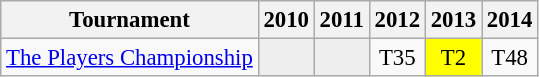<table class="wikitable" style="font-size:95%;text-align:center;">
<tr>
<th>Tournament</th>
<th>2010</th>
<th>2011</th>
<th>2012</th>
<th>2013</th>
<th>2014</th>
</tr>
<tr>
<td align=left><a href='#'>The Players Championship</a></td>
<td style="background:#eeeeee;"></td>
<td style="background:#eeeeee;"></td>
<td>T35</td>
<td style="background:yellow;">T2</td>
<td>T48</td>
</tr>
</table>
